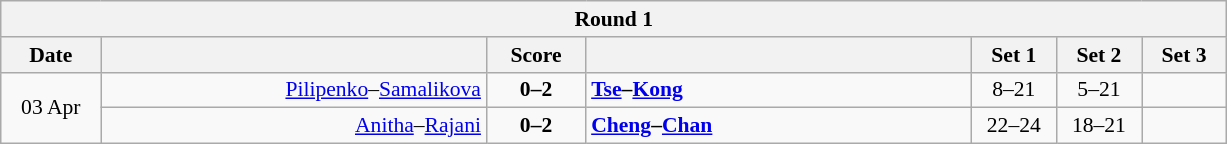<table class="wikitable" style="text-align: center; font-size:90% ">
<tr>
<th colspan=7>Round 1</th>
</tr>
<tr>
<th width="60">Date</th>
<th align="right" width="250"></th>
<th width="60">Score</th>
<th align="left" width="250"></th>
<th width="50">Set 1</th>
<th width="50">Set 2</th>
<th width="50">Set 3</th>
</tr>
<tr>
<td rowspan=2>03 Apr</td>
<td align=right><a href='#'>Pilipenko</a>–<a href='#'>Samalikova</a> </td>
<td align=center><strong>0–2</strong></td>
<td align=left><strong> <a href='#'>Tse</a>–<a href='#'>Kong</a></strong></td>
<td>8–21</td>
<td>5–21</td>
<td></td>
</tr>
<tr>
<td align=right><a href='#'>Anitha</a>–<a href='#'>Rajani</a> </td>
<td align=center><strong>0–2</strong></td>
<td align=left><strong> <a href='#'>Cheng</a>–<a href='#'>Chan</a></strong></td>
<td>22–24</td>
<td>18–21</td>
<td></td>
</tr>
</table>
